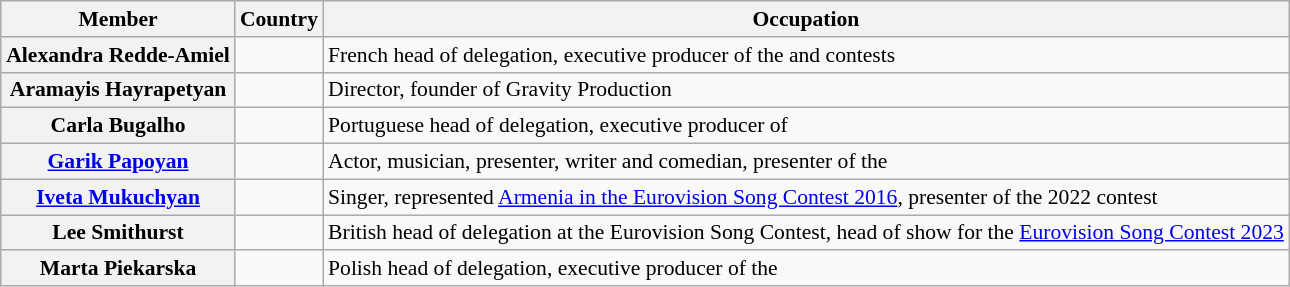<table class="wikitable sortable plainrowheaders" style="margin: 1em auto 1em auto; font-size:90%;">
<tr>
<th>Member</th>
<th>Country</th>
<th class="unsortable">Occupation</th>
</tr>
<tr>
<th scope="row">Alexandra Redde-Amiel</th>
<td></td>
<td>French head of delegation, executive producer of the  and  contests</td>
</tr>
<tr>
<th scope="row">Aramayis Hayrapetyan</th>
<td></td>
<td>Director, founder of Gravity Production</td>
</tr>
<tr>
<th scope="row">Carla Bugalho</th>
<td></td>
<td>Portuguese head of delegation, executive producer of </td>
</tr>
<tr>
<th scope="row"><a href='#'>Garik Papoyan</a></th>
<td></td>
<td>Actor, musician, presenter, writer and comedian, presenter of the </td>
</tr>
<tr>
<th scope="row"><a href='#'>Iveta Mukuchyan</a></th>
<td></td>
<td>Singer, represented <a href='#'>Armenia in the Eurovision Song Contest 2016</a>, presenter of the 2022 contest</td>
</tr>
<tr>
<th scope="row">Lee Smithurst</th>
<td></td>
<td>British head of delegation at the Eurovision Song Contest, head of show for the <a href='#'>Eurovision Song Contest 2023</a></td>
</tr>
<tr>
<th scope="row">Marta Piekarska</th>
<td></td>
<td>Polish head of delegation, executive producer of the </td>
</tr>
</table>
